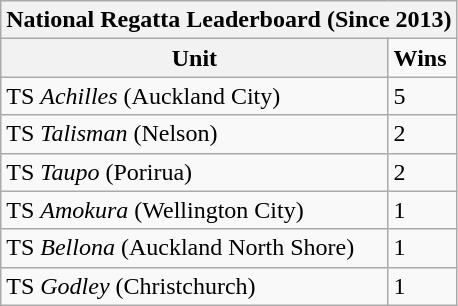<table class="wikitable">
<tr>
<th colspan="2">National Regatta Leaderboard (Since 2013)</th>
</tr>
<tr>
<th><strong>Unit</strong></th>
<td><strong>Wins</strong></td>
</tr>
<tr>
<td>TS <em>Achilles</em> (Auckland City)</td>
<td>5</td>
</tr>
<tr>
<td>TS <em>Talisman</em> (Nelson)</td>
<td>2</td>
</tr>
<tr>
<td>TS <em>Taupo</em> (Porirua)</td>
<td>2</td>
</tr>
<tr>
<td>TS <em>Amokura</em> (Wellington City)</td>
<td>1</td>
</tr>
<tr>
<td>TS <em>Bellona</em> (Auckland North Shore)</td>
<td>1</td>
</tr>
<tr>
<td>TS <em>Godley</em> (Christchurch)</td>
<td>1</td>
</tr>
</table>
